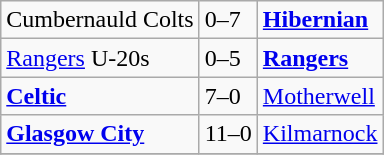<table class="wikitable">
<tr>
<td>Cumbernauld Colts</td>
<td>0–7</td>
<td><strong><a href='#'>Hibernian</a></strong></td>
</tr>
<tr>
<td><a href='#'>Rangers</a> U-20s</td>
<td>0–5</td>
<td><strong><a href='#'>Rangers</a></strong></td>
</tr>
<tr>
<td><strong><a href='#'>Celtic</a></strong></td>
<td>7–0</td>
<td><a href='#'>Motherwell</a></td>
</tr>
<tr>
<td><strong><a href='#'>Glasgow City</a></strong></td>
<td>11–0</td>
<td><a href='#'>Kilmarnock</a></td>
</tr>
<tr>
</tr>
</table>
